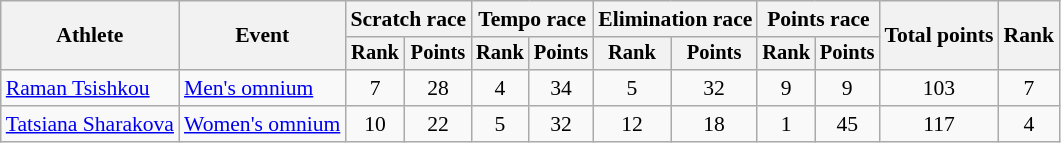<table class="wikitable" style="text-align:center; font-size:90%">
<tr>
<th rowspan=2>Athlete</th>
<th rowspan=2>Event</th>
<th colspan=2>Scratch race</th>
<th colspan=2>Tempo race</th>
<th colspan=2>Elimination race</th>
<th colspan=2>Points race</th>
<th rowspan=2>Total points</th>
<th rowspan=2>Rank</th>
</tr>
<tr style="font-size:95%">
<th>Rank</th>
<th>Points</th>
<th>Rank</th>
<th>Points</th>
<th>Rank</th>
<th>Points</th>
<th>Rank</th>
<th>Points</th>
</tr>
<tr>
<td align=left><a href='#'>Raman Tsishkou</a></td>
<td align=left><a href='#'>Men's omnium</a></td>
<td>7</td>
<td>28</td>
<td>4</td>
<td>34</td>
<td>5</td>
<td>32</td>
<td>9</td>
<td>9</td>
<td>103</td>
<td>7</td>
</tr>
<tr>
<td align=left><a href='#'>Tatsiana Sharakova</a></td>
<td align=left><a href='#'>Women's omnium</a></td>
<td>10</td>
<td>22</td>
<td>5</td>
<td>32</td>
<td>12</td>
<td>18</td>
<td>1</td>
<td>45</td>
<td>117</td>
<td>4</td>
</tr>
</table>
